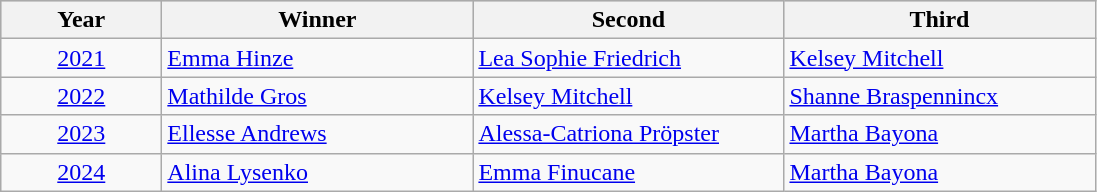<table class="wikitable alternance sortable">
<tr bgcolor="#CCCCCC">
<th width="100"><strong>Year</strong></th>
<th width="200"><strong>Winner</strong></th>
<th width="200"><strong>Second</strong></th>
<th width="200"><strong>Third</strong></th>
</tr>
<tr>
<td align="center"><a href='#'>2021</a></td>
<td> <a href='#'>Emma Hinze</a></td>
<td> <a href='#'>Lea Sophie Friedrich</a></td>
<td> <a href='#'>Kelsey Mitchell</a></td>
</tr>
<tr>
<td align="center"><a href='#'>2022</a></td>
<td> <a href='#'>Mathilde Gros</a></td>
<td> <a href='#'>Kelsey Mitchell</a></td>
<td> <a href='#'>Shanne Braspennincx</a></td>
</tr>
<tr>
<td align="center"><a href='#'>2023</a></td>
<td> <a href='#'>Ellesse Andrews</a></td>
<td> <a href='#'>Alessa-Catriona Pröpster</a></td>
<td> <a href='#'>Martha Bayona</a></td>
</tr>
<tr>
<td align="center"><a href='#'>2024</a></td>
<td> <a href='#'>Alina Lysenko</a></td>
<td> <a href='#'>Emma Finucane</a></td>
<td> <a href='#'>Martha Bayona</a></td>
</tr>
</table>
